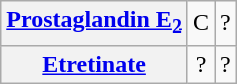<table class="wikitable" style="text-align:center;">
<tr>
<th><a href='#'>Prostaglandin E<sub>2</sub></a></th>
<td>C</td>
<td>?</td>
</tr>
<tr>
<th><a href='#'>Etretinate</a></th>
<td>?</td>
<td>?</td>
</tr>
</table>
